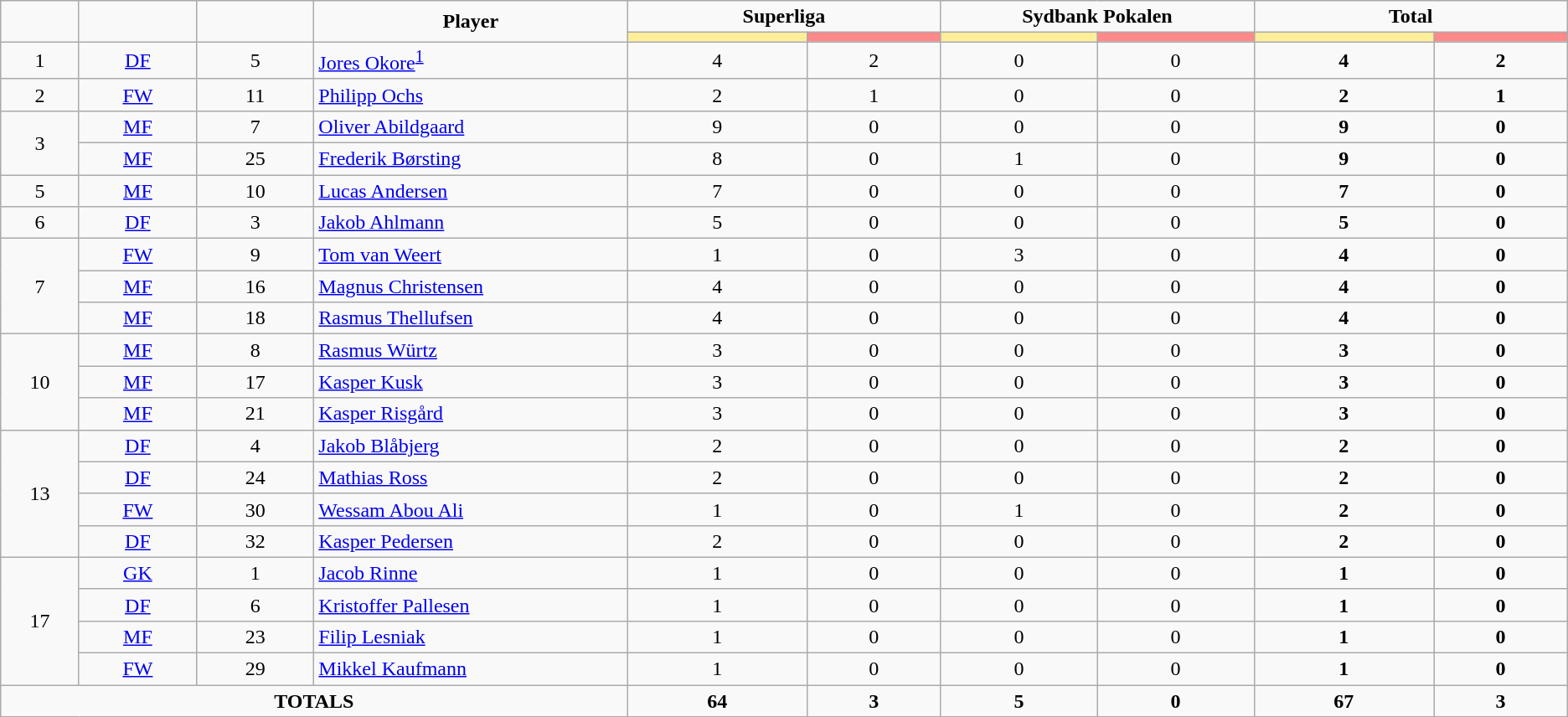<table class="wikitable" style="text-align:center;">
<tr>
<td rowspan="2"  style="width:2%;"><strong></strong></td>
<td rowspan="2"  style="width:3%;"><strong></strong></td>
<td rowspan="2"  style="width:3%;"><strong></strong></td>
<td rowspan="2"  style="width:8%;"><strong>Player</strong></td>
<td colspan="2"  style="width:8%;"><strong>Superliga</strong></td>
<td colspan="2"  style="width:8%;"><strong>Sydbank Pokalen</strong></td>
<td colspan="2"  style="width:8%;"><strong>Total</strong></td>
</tr>
<tr>
<th style="width:10px; background:#fe9;"></th>
<th style="width:10px; background:#ff8888;"></th>
<th style="width:10px; background:#fe9;"></th>
<th style="width:10px; background:#ff8888;"></th>
<th style="width:10px; background:#fe9;"></th>
<th style="width:10px; background:#ff8888;"></th>
</tr>
<tr>
<td rowspan=1>1</td>
<td><a href='#'>DF</a></td>
<td>5</td>
<td align=left> <a href='#'>Jores Okore</a><sup><a href='#'>1</a></sup></td>
<td>4</td>
<td>2</td>
<td>0</td>
<td>0</td>
<td><strong>4</strong></td>
<td><strong>2</strong></td>
</tr>
<tr>
<td rowspan=1>2</td>
<td><a href='#'>FW</a></td>
<td>11</td>
<td align=left> <a href='#'>Philipp Ochs</a></td>
<td>2</td>
<td>1</td>
<td>0</td>
<td>0</td>
<td><strong>2</strong></td>
<td><strong>1</strong></td>
</tr>
<tr>
<td rowspan=2>3</td>
<td><a href='#'>MF</a></td>
<td>7</td>
<td align=left> <a href='#'>Oliver Abildgaard</a></td>
<td>9</td>
<td>0</td>
<td>0</td>
<td>0</td>
<td><strong>9</strong></td>
<td><strong>0</strong></td>
</tr>
<tr>
<td><a href='#'>MF</a></td>
<td>25</td>
<td align=left> <a href='#'>Frederik Børsting</a></td>
<td>8</td>
<td>0</td>
<td>1</td>
<td>0</td>
<td><strong>9</strong></td>
<td><strong>0</strong></td>
</tr>
<tr>
<td rowspan=1>5</td>
<td><a href='#'>MF</a></td>
<td>10</td>
<td align=left> <a href='#'>Lucas Andersen</a></td>
<td>7</td>
<td>0</td>
<td>0</td>
<td>0</td>
<td><strong>7</strong></td>
<td><strong>0</strong></td>
</tr>
<tr>
<td rowspan=1>6</td>
<td><a href='#'>DF</a></td>
<td>3</td>
<td align=left> <a href='#'>Jakob Ahlmann</a></td>
<td>5</td>
<td>0</td>
<td>0</td>
<td>0</td>
<td><strong>5</strong></td>
<td><strong>0</strong></td>
</tr>
<tr>
<td rowspan=3>7</td>
<td><a href='#'>FW</a></td>
<td>9</td>
<td align=left> <a href='#'>Tom van Weert</a></td>
<td>1</td>
<td>0</td>
<td>3</td>
<td>0</td>
<td><strong>4</strong></td>
<td><strong>0</strong></td>
</tr>
<tr>
<td><a href='#'>MF</a></td>
<td>16</td>
<td align=left> <a href='#'>Magnus Christensen</a></td>
<td>4</td>
<td>0</td>
<td>0</td>
<td>0</td>
<td><strong>4</strong></td>
<td><strong>0</strong></td>
</tr>
<tr>
<td><a href='#'>MF</a></td>
<td>18</td>
<td align=left> <a href='#'>Rasmus Thellufsen</a></td>
<td>4</td>
<td>0</td>
<td>0</td>
<td>0</td>
<td><strong>4</strong></td>
<td><strong>0</strong></td>
</tr>
<tr>
<td rowspan=3>10</td>
<td><a href='#'>MF</a></td>
<td>8</td>
<td align=left> <a href='#'>Rasmus Würtz</a></td>
<td>3</td>
<td>0</td>
<td>0</td>
<td>0</td>
<td><strong>3</strong></td>
<td><strong>0</strong></td>
</tr>
<tr>
<td><a href='#'>MF</a></td>
<td>17</td>
<td align=left> <a href='#'>Kasper Kusk</a></td>
<td>3</td>
<td>0</td>
<td>0</td>
<td>0</td>
<td><strong>3</strong></td>
<td><strong>0</strong></td>
</tr>
<tr>
<td><a href='#'>MF</a></td>
<td>21</td>
<td align=left> <a href='#'>Kasper Risgård</a></td>
<td>3</td>
<td>0</td>
<td>0</td>
<td>0</td>
<td><strong>3</strong></td>
<td><strong>0</strong></td>
</tr>
<tr>
<td rowspan=4>13</td>
<td><a href='#'>DF</a></td>
<td>4</td>
<td align=left> <a href='#'>Jakob Blåbjerg</a></td>
<td>2</td>
<td>0</td>
<td>0</td>
<td>0</td>
<td><strong>2</strong></td>
<td><strong>0</strong></td>
</tr>
<tr>
<td><a href='#'>DF</a></td>
<td>24</td>
<td align=left> <a href='#'>Mathias Ross</a></td>
<td>2</td>
<td>0</td>
<td>0</td>
<td>0</td>
<td><strong>2</strong></td>
<td><strong>0</strong></td>
</tr>
<tr>
<td><a href='#'>FW</a></td>
<td>30</td>
<td align=left> <a href='#'>Wessam Abou Ali</a></td>
<td>1</td>
<td>0</td>
<td>1</td>
<td>0</td>
<td><strong>2</strong></td>
<td><strong>0</strong></td>
</tr>
<tr>
<td><a href='#'>DF</a></td>
<td>32</td>
<td align=left> <a href='#'>Kasper Pedersen</a></td>
<td>2</td>
<td>0</td>
<td>0</td>
<td>0</td>
<td><strong>2</strong></td>
<td><strong>0</strong></td>
</tr>
<tr>
<td rowspan=4>17</td>
<td><a href='#'>GK</a></td>
<td>1</td>
<td align=left> <a href='#'>Jacob Rinne</a></td>
<td>1</td>
<td>0</td>
<td>0</td>
<td>0</td>
<td><strong>1</strong></td>
<td><strong>0</strong></td>
</tr>
<tr>
<td><a href='#'>DF</a></td>
<td>6</td>
<td align=left> <a href='#'>Kristoffer Pallesen</a></td>
<td>1</td>
<td>0</td>
<td>0</td>
<td>0</td>
<td><strong>1</strong></td>
<td><strong>0</strong></td>
</tr>
<tr>
<td><a href='#'>MF</a></td>
<td>23</td>
<td align=left> <a href='#'>Filip Lesniak</a></td>
<td>1</td>
<td>0</td>
<td>0</td>
<td>0</td>
<td><strong>1</strong></td>
<td><strong>0</strong></td>
</tr>
<tr>
<td><a href='#'>FW</a></td>
<td>29</td>
<td align=left> <a href='#'>Mikkel Kaufmann</a></td>
<td>1</td>
<td>0</td>
<td>0</td>
<td>0</td>
<td><strong>1</strong></td>
<td><strong>0</strong></td>
</tr>
<tr>
<td colspan="4"><strong>TOTALS</strong></td>
<td><strong>64</strong></td>
<td><strong>3</strong></td>
<td><strong>5</strong></td>
<td><strong>0</strong></td>
<td><strong>67</strong></td>
<td><strong>3</strong></td>
</tr>
</table>
